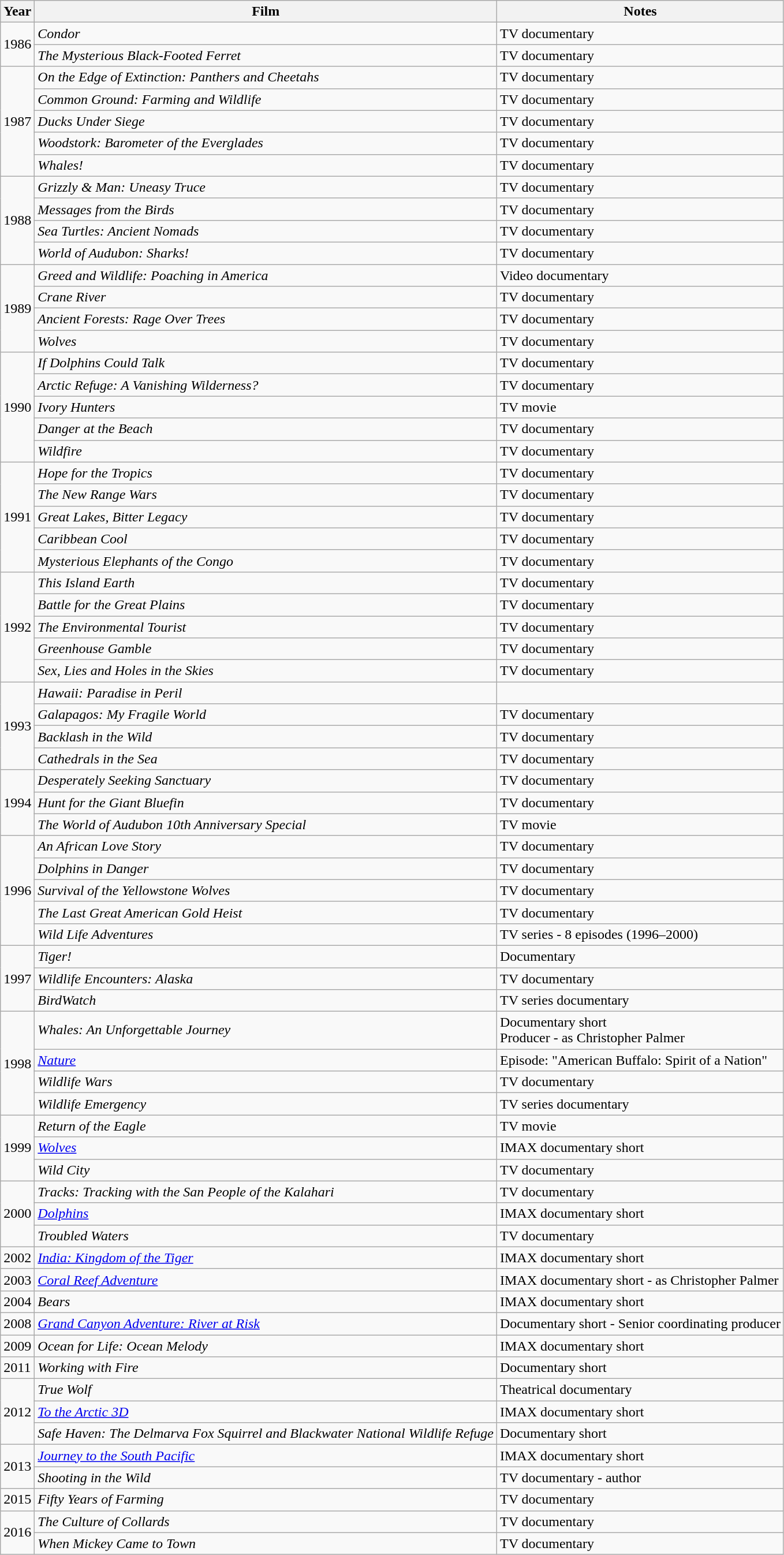<table class="wikitable">
<tr>
<th>Year</th>
<th>Film</th>
<th>Notes</th>
</tr>
<tr>
<td rowspan="2">1986</td>
<td><em>Condor</em></td>
<td>TV documentary</td>
</tr>
<tr>
<td><em>The Mysterious Black-Footed Ferret</em></td>
<td>TV documentary</td>
</tr>
<tr>
<td rowspan="5">1987</td>
<td><em>On the Edge of Extinction: Panthers and Cheetahs</em></td>
<td>TV documentary</td>
</tr>
<tr>
<td><em>Common Ground: Farming and Wildlife</em></td>
<td>TV documentary</td>
</tr>
<tr>
<td><em>Ducks Under Siege</em></td>
<td>TV documentary</td>
</tr>
<tr>
<td><em>Woodstork: Barometer of the Everglades</em></td>
<td>TV documentary</td>
</tr>
<tr>
<td><em>Whales!</em></td>
<td>TV documentary</td>
</tr>
<tr>
<td rowspan="4">1988</td>
<td><em>Grizzly & Man: Uneasy Truce</em></td>
<td>TV documentary</td>
</tr>
<tr>
<td><em>Messages from the Birds</em></td>
<td>TV documentary</td>
</tr>
<tr>
<td><em>Sea Turtles: Ancient Nomads</em></td>
<td>TV documentary</td>
</tr>
<tr>
<td><em>World of Audubon: Sharks!</em></td>
<td>TV documentary</td>
</tr>
<tr>
<td rowspan="4">1989</td>
<td><em>Greed and Wildlife: Poaching in America</em></td>
<td>Video documentary</td>
</tr>
<tr>
<td><em>Crane River</em></td>
<td>TV documentary</td>
</tr>
<tr>
<td><em>Ancient Forests: Rage Over Trees</em></td>
<td>TV documentary</td>
</tr>
<tr>
<td><em>Wolves</em></td>
<td>TV documentary</td>
</tr>
<tr>
<td rowspan="5">1990</td>
<td><em>If Dolphins Could Talk</em></td>
<td>TV documentary</td>
</tr>
<tr>
<td><em>Arctic Refuge: A Vanishing Wilderness?</em></td>
<td>TV documentary</td>
</tr>
<tr>
<td><em>Ivory Hunters</em></td>
<td>TV movie</td>
</tr>
<tr>
<td><em>Danger at the Beach</em></td>
<td>TV documentary</td>
</tr>
<tr>
<td><em>Wildfire</em></td>
<td>TV documentary</td>
</tr>
<tr>
<td rowspan="5">1991</td>
<td><em>Hope for the Tropics</em></td>
<td>TV documentary</td>
</tr>
<tr>
<td><em>The New Range Wars</em></td>
<td>TV documentary</td>
</tr>
<tr>
<td><em>Great Lakes, Bitter Legacy</em></td>
<td>TV documentary</td>
</tr>
<tr>
<td><em>Caribbean Cool</em></td>
<td>TV documentary</td>
</tr>
<tr>
<td><em>Mysterious Elephants of the Congo</em></td>
<td>TV documentary</td>
</tr>
<tr>
<td rowspan="5">1992</td>
<td><em>This Island Earth</em></td>
<td>TV documentary</td>
</tr>
<tr>
<td><em>Battle for the Great Plains</em></td>
<td>TV documentary</td>
</tr>
<tr>
<td><em>The Environmental Tourist</em></td>
<td>TV documentary</td>
</tr>
<tr>
<td><em>Greenhouse Gamble</em></td>
<td>TV documentary</td>
</tr>
<tr>
<td><em>Sex, Lies and Holes in the Skies</em></td>
<td>TV documentary</td>
</tr>
<tr>
<td rowspan="4">1993</td>
<td><em>Hawaii: Paradise in Peril</em></td>
<td></td>
</tr>
<tr>
<td><em>Galapagos: My Fragile World</em></td>
<td>TV documentary</td>
</tr>
<tr>
<td><em>Backlash in the Wild</em></td>
<td>TV documentary</td>
</tr>
<tr>
<td><em>Cathedrals in the Sea</em></td>
<td>TV documentary</td>
</tr>
<tr>
<td rowspan="3">1994</td>
<td><em>Desperately Seeking Sanctuary</em></td>
<td>TV documentary</td>
</tr>
<tr>
<td><em>Hunt for the Giant Bluefin</em></td>
<td>TV documentary</td>
</tr>
<tr>
<td><em>The World of Audubon 10th Anniversary Special</em></td>
<td>TV movie</td>
</tr>
<tr>
<td rowspan="5">1996</td>
<td><em>An African Love Story</em></td>
<td>TV documentary</td>
</tr>
<tr>
<td><em>Dolphins in Danger</em></td>
<td>TV documentary</td>
</tr>
<tr>
<td><em>Survival of the Yellowstone Wolves</em></td>
<td>TV documentary</td>
</tr>
<tr>
<td><em>The Last Great American Gold Heist</em></td>
<td>TV documentary</td>
</tr>
<tr>
<td><em>Wild Life Adventures</em></td>
<td>TV series - 8 episodes (1996–2000)</td>
</tr>
<tr>
<td rowspan="3">1997</td>
<td><em>Tiger!</em></td>
<td>Documentary</td>
</tr>
<tr>
<td><em>Wildlife Encounters: Alaska</em></td>
<td>TV documentary</td>
</tr>
<tr>
<td><em>BirdWatch</em></td>
<td>TV series documentary</td>
</tr>
<tr>
<td rowspan="4">1998</td>
<td><em>Whales: An Unforgettable Journey</em></td>
<td>Documentary short<br>Producer - as Christopher Palmer</td>
</tr>
<tr>
<td><em><a href='#'>Nature</a></em></td>
<td>Episode: "American Buffalo: Spirit of a Nation"</td>
</tr>
<tr>
<td><em>Wildlife Wars</em></td>
<td>TV documentary</td>
</tr>
<tr>
<td><em>Wildlife Emergency</em></td>
<td>TV series documentary</td>
</tr>
<tr>
<td rowspan="3">1999</td>
<td><em>Return of the Eagle</em></td>
<td>TV movie</td>
</tr>
<tr>
<td><em><a href='#'>Wolves</a></em></td>
<td>IMAX documentary short</td>
</tr>
<tr>
<td><em>Wild City</em></td>
<td>TV documentary</td>
</tr>
<tr>
<td rowspan="3">2000</td>
<td><em>Tracks: Tracking with the San People of the Kalahari</em></td>
<td>TV documentary</td>
</tr>
<tr>
<td><em><a href='#'>Dolphins</a></em></td>
<td>IMAX documentary short</td>
</tr>
<tr>
<td><em>Troubled Waters</em></td>
<td>TV documentary</td>
</tr>
<tr>
<td>2002</td>
<td><em><a href='#'>India: Kingdom of the Tiger</a></em></td>
<td>IMAX documentary short</td>
</tr>
<tr>
<td>2003</td>
<td><em><a href='#'>Coral Reef Adventure</a></em></td>
<td>IMAX documentary short - as Christopher Palmer</td>
</tr>
<tr>
<td>2004</td>
<td><em>Bears</em></td>
<td>IMAX documentary short</td>
</tr>
<tr>
<td>2008</td>
<td><em><a href='#'>Grand Canyon Adventure: River at Risk</a></em></td>
<td>Documentary short - Senior coordinating producer</td>
</tr>
<tr>
<td>2009</td>
<td><em>Ocean for Life: Ocean Melody</em></td>
<td>IMAX documentary short</td>
</tr>
<tr>
<td>2011</td>
<td><em>Working with Fire</em></td>
<td>Documentary short</td>
</tr>
<tr>
<td rowspan="3">2012</td>
<td><em>True Wolf</em></td>
<td>Theatrical documentary</td>
</tr>
<tr>
<td><em><a href='#'>To the Arctic 3D</a></em></td>
<td>IMAX documentary short</td>
</tr>
<tr>
<td><em>Safe Haven: The Delmarva Fox Squirrel and Blackwater National Wildlife Refuge</em></td>
<td>Documentary short</td>
</tr>
<tr>
<td rowspan="2">2013</td>
<td><em><a href='#'>Journey to the South Pacific</a></em></td>
<td>IMAX documentary short</td>
</tr>
<tr>
<td><em>Shooting in the Wild</em></td>
<td>TV documentary - author</td>
</tr>
<tr>
<td>2015</td>
<td><em>Fifty Years of Farming</em></td>
<td>TV documentary</td>
</tr>
<tr>
<td rowspan="2">2016</td>
<td><em>The Culture of Collards</em></td>
<td>TV documentary</td>
</tr>
<tr>
<td><em>When Mickey Came to Town</em></td>
<td>TV documentary</td>
</tr>
</table>
